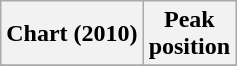<table class="wikitable sortable plainrowheaders" style="text-align:center">
<tr>
<th>Chart (2010)</th>
<th>Peak<br>position</th>
</tr>
<tr>
</tr>
</table>
